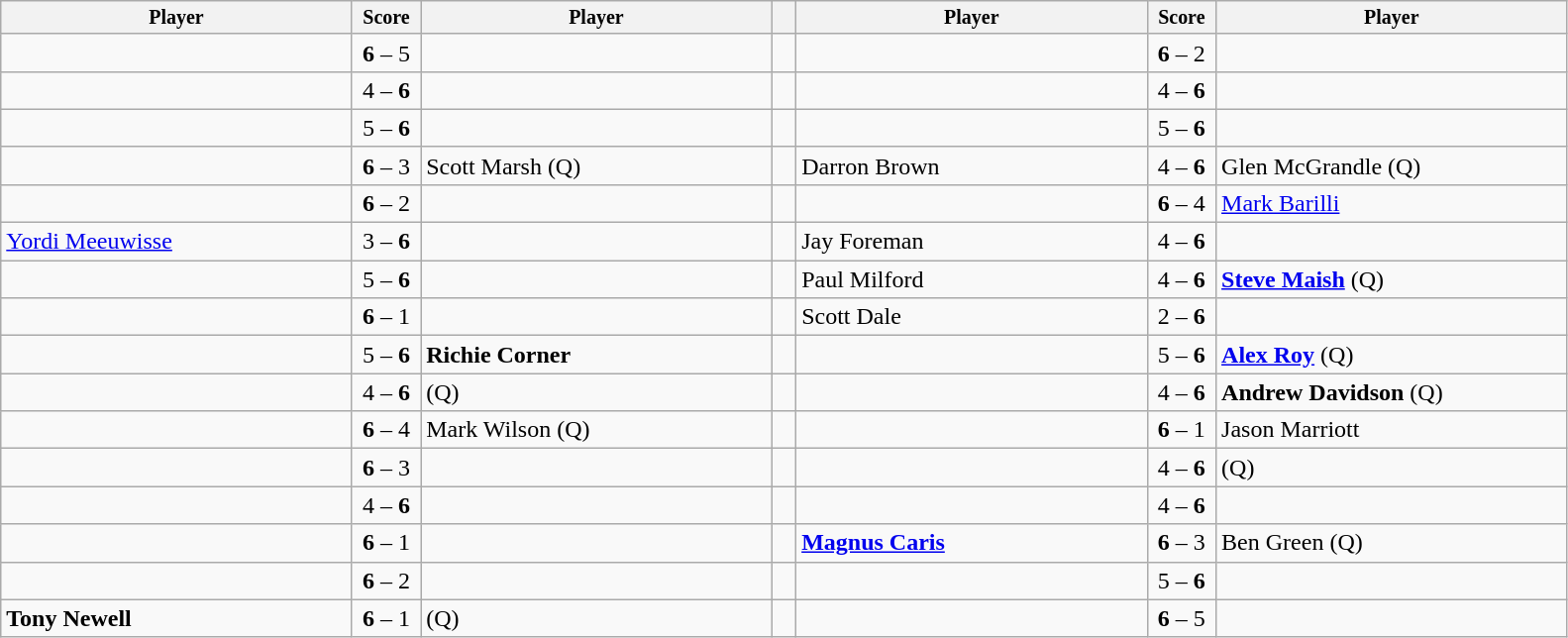<table class="wikitable">
<tr style="font-size:10pt;font-weight:bold">
<th width=230>Player</th>
<th width=40>Score</th>
<th width=230>Player</th>
<th width=10></th>
<th width=230>Player</th>
<th width=40>Score</th>
<th width=230>Player</th>
</tr>
<tr>
<td></td>
<td align=center><strong>6</strong> – 5</td>
<td></td>
<td></td>
<td></td>
<td align=center><strong>6</strong> – 2</td>
<td></td>
</tr>
<tr>
<td></td>
<td align=center>4 – <strong>6</strong></td>
<td></td>
<td></td>
<td></td>
<td align=center>4 – <strong>6</strong></td>
<td></td>
</tr>
<tr>
<td></td>
<td align=center>5 – <strong>6</strong></td>
<td></td>
<td></td>
<td></td>
<td align=center>5 – <strong>6</strong></td>
<td></td>
</tr>
<tr>
<td></td>
<td align=center><strong>6</strong> – 3</td>
<td> Scott Marsh (Q)</td>
<td></td>
<td> Darron Brown</td>
<td align=center>4 – <strong>6</strong></td>
<td> Glen McGrandle (Q)</td>
</tr>
<tr>
<td></td>
<td align=center><strong>6</strong> – 2</td>
<td></td>
<td></td>
<td></td>
<td align=center><strong>6</strong> – 4</td>
<td> <a href='#'>Mark Barilli</a></td>
</tr>
<tr>
<td> <a href='#'>Yordi Meeuwisse</a></td>
<td align=center>3 – <strong>6</strong></td>
<td></td>
<td></td>
<td> Jay Foreman</td>
<td align=center>4 – <strong>6</strong></td>
<td></td>
</tr>
<tr>
<td></td>
<td align=center>5 – <strong>6</strong></td>
<td></td>
<td></td>
<td> Paul Milford</td>
<td align=center>4 – <strong>6</strong></td>
<td> <strong><a href='#'>Steve Maish</a></strong>  (Q)</td>
</tr>
<tr>
<td></td>
<td align=center><strong>6</strong> – 1</td>
<td></td>
<td></td>
<td> Scott Dale</td>
<td align=center>2 – <strong>6</strong></td>
<td></td>
</tr>
<tr>
<td></td>
<td align=center>5 – <strong>6</strong></td>
<td> <strong>Richie Corner</strong></td>
<td></td>
<td></td>
<td align=center>5 – <strong>6</strong></td>
<td> <strong><a href='#'>Alex Roy</a></strong> (Q)</td>
</tr>
<tr>
<td></td>
<td align=center>4 – <strong>6</strong></td>
<td> (Q)</td>
<td></td>
<td></td>
<td align=center>4 – <strong>6</strong></td>
<td> <strong>Andrew Davidson</strong> (Q)</td>
</tr>
<tr>
<td></td>
<td align=center><strong>6</strong> – 4</td>
<td> Mark Wilson (Q)</td>
<td></td>
<td></td>
<td align=center><strong>6</strong> – 1</td>
<td> Jason Marriott</td>
</tr>
<tr>
<td></td>
<td align=center><strong>6</strong> – 3</td>
<td></td>
<td></td>
<td></td>
<td align=center>4 – <strong>6</strong></td>
<td> (Q)</td>
</tr>
<tr>
<td></td>
<td align=center>4 – <strong>6</strong></td>
<td></td>
<td></td>
<td></td>
<td align=center>4 – <strong>6</strong></td>
<td></td>
</tr>
<tr>
<td></td>
<td align=center><strong>6</strong> – 1</td>
<td></td>
<td></td>
<td> <strong><a href='#'>Magnus Caris</a></strong></td>
<td align=center><strong>6</strong> – 3</td>
<td> Ben Green (Q)</td>
</tr>
<tr>
<td></td>
<td align=center><strong>6</strong> – 2</td>
<td></td>
<td></td>
<td></td>
<td align=center>5 – <strong>6</strong></td>
<td></td>
</tr>
<tr>
<td> <strong>Tony Newell</strong></td>
<td align=center><strong>6</strong> – 1</td>
<td> (Q)</td>
<td></td>
<td></td>
<td align=center><strong>6</strong> – 5</td>
<td></td>
</tr>
</table>
